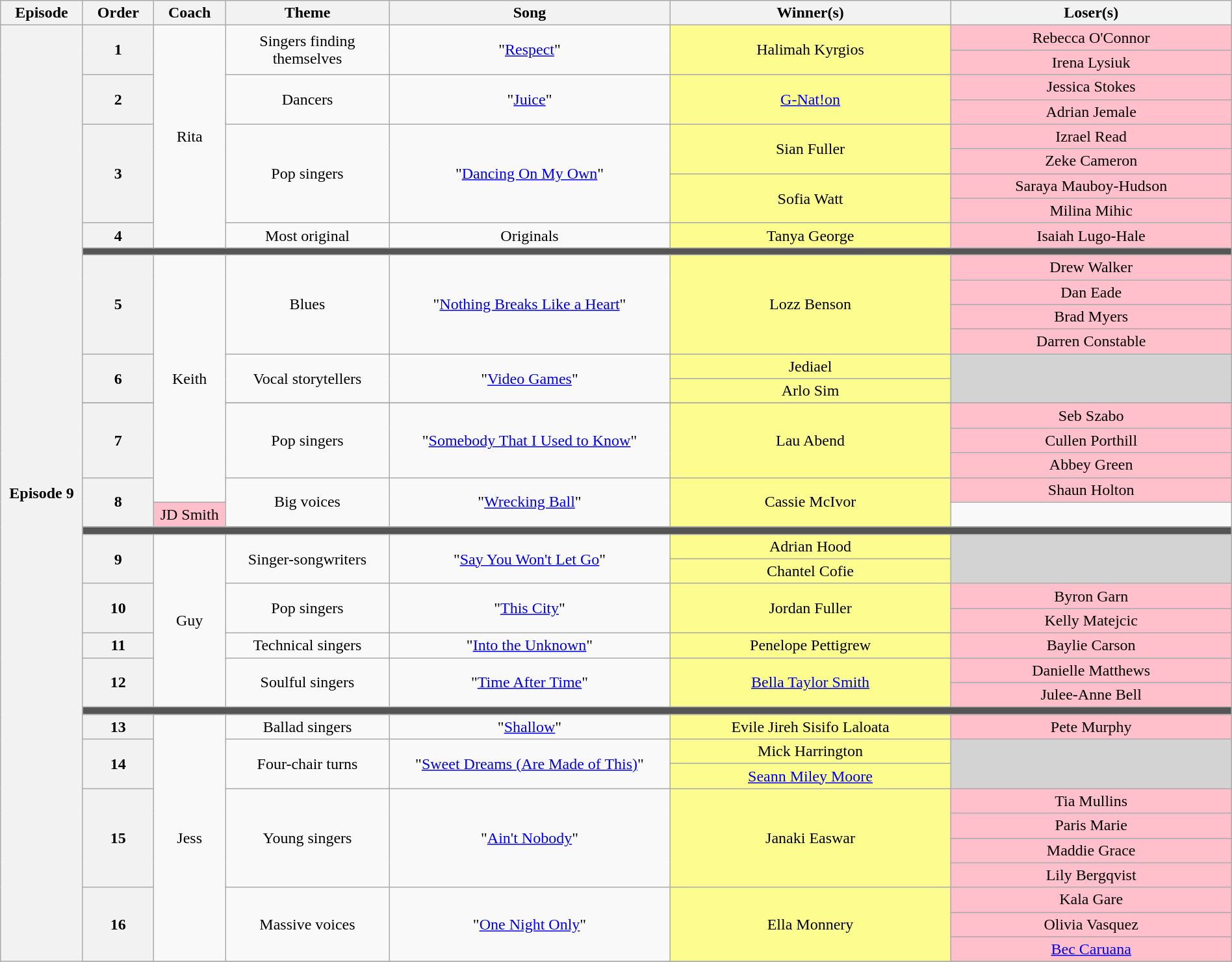<table class="wikitable" style="text-align: center; width: 100%">
<tr>
<th style="width:02%">Episode</th>
<th style="width:02%">Order</th>
<th style="width:02%">Coach</th>
<th style="width:07%">Theme</th>
<th style="width:12%">Song</th>
<th style="width:12%">Winner(s)</th>
<th style="width:12%">Loser(s)</th>
</tr>
<tr>
<th scope="row" rowspan="50">Episode 9<br></th>
<th rowspan="2">1</th>
<td rowspan="9">Rita</td>
<td rowspan="2">Singers finding themselves</td>
<td rowspan="2">"<a href='#'>Respect</a>"</td>
<td rowspan="2" bgcolor="#fdfc8f">Halimah Kyrgios</td>
<td bgcolor="pink">Rebecca O'Connor</td>
</tr>
<tr>
<td bgcolor="pink">Irena Lysiuk</td>
</tr>
<tr>
<th rowspan="2">2</th>
<td rowspan="2">Dancers</td>
<td rowspan="2">"<a href='#'>Juice</a>"</td>
<td rowspan="2" bgcolor="#fdfc8f"><a href='#'>G-Nat!on</a></td>
<td bgcolor="pink">Jessica Stokes</td>
</tr>
<tr>
<td bgcolor="pink">Adrian Jemale</td>
</tr>
<tr>
<th rowspan="4">3</th>
<td rowspan="4">Pop singers</td>
<td rowspan="4">"<a href='#'>Dancing On My Own</a>"</td>
<td rowspan="2" bgcolor="#fdfc8f">Sian Fuller</td>
<td bgcolor="pink">Izrael Read</td>
</tr>
<tr>
<td bgcolor="pink">Zeke Cameron</td>
</tr>
<tr>
<td rowspan="2" bgcolor="#fdfc8f">Sofia Watt</td>
<td bgcolor="pink">Saraya Mauboy-Hudson</td>
</tr>
<tr>
<td bgcolor="pink">Milina Mihic</td>
</tr>
<tr>
<th>4</th>
<td>Most original</td>
<td>Originals</td>
<td bgcolor="#fdfc8f">Tanya George</td>
<td bgcolor="pink">Isaiah Lugo-Hale</td>
</tr>
<tr>
<td colspan="6" bgcolor="#555"></td>
</tr>
<tr>
<th rowspan="4">5</th>
<td rowspan="11">Keith</td>
<td rowspan="4">Blues</td>
<td rowspan="4">"<a href='#'>Nothing Breaks Like a Heart</a>"</td>
<td rowspan="4" bgcolor="#fdfc8f">Lozz Benson</td>
<td bgcolor="pink">Drew Walker</td>
</tr>
<tr>
<td bgcolor="pink">Dan Eade</td>
</tr>
<tr>
<td bgcolor="pink">Brad Myers</td>
</tr>
<tr>
<td bgcolor="pink">Darren Constable</td>
</tr>
<tr>
<th rowspan="2">6</th>
<td rowspan="2">Vocal storytellers</td>
<td rowspan="2">"<a href='#'>Video Games</a>"</td>
<td bgcolor="#fdfc8f">Jediael</td>
<td rowspan="2" bgcolor="lightgrey"></td>
</tr>
<tr>
<td bgcolor="#fdfc8f">Arlo Sim</td>
</tr>
<tr>
</tr>
<tr>
<th rowspan="3">7</th>
<td rowspan="3">Pop singers</td>
<td rowspan="3">"<a href='#'>Somebody That I Used to Know</a>"</td>
<td rowspan="3" bgcolor="#fdfc8f">Lau Abend</td>
<td bgcolor="pink">Seb Szabo</td>
</tr>
<tr>
<td bgcolor="pink">Cullen Porthill</td>
</tr>
<tr>
<td bgcolor="pink">Abbey Green</td>
</tr>
<tr>
<th rowspan="2">8</th>
<td rowspan="2">Big voices</td>
<td rowspan="2">"<a href='#'>Wrecking Ball</a>"</td>
<td rowspan="2" bgcolor="#fdfc8f">Cassie McIvor</td>
<td bgcolor="pink">Shaun Holton</td>
</tr>
<tr>
<td bgcolor="pink">JD Smith</td>
</tr>
<tr>
<td colspan="6" bgcolor="#555"></td>
</tr>
<tr>
<th rowspan="2">9</th>
<td rowspan="7">Guy</td>
<td rowspan="2">Singer-songwriters</td>
<td rowspan="2">"<a href='#'>Say You Won't Let Go</a>"</td>
<td bgcolor="#fdfc8f">Adrian Hood</td>
<td rowspan="2" bgcolor="lightgrey"></td>
</tr>
<tr>
<td bgcolor="#fdfc8f">Chantel Cofie</td>
</tr>
<tr>
<th rowspan="2">10</th>
<td rowspan="2">Pop singers</td>
<td rowspan="2">"<a href='#'>This City</a>"</td>
<td rowspan="2" bgcolor="#fdfc8f">Jordan Fuller</td>
<td bgcolor="pink">Byron Garn</td>
</tr>
<tr>
<td bgcolor="pink">Kelly Matejcic</td>
</tr>
<tr>
<th>11</th>
<td>Technical singers</td>
<td>"<a href='#'>Into the Unknown</a>"</td>
<td bgcolor="#fdfc8f">Penelope Pettigrew</td>
<td bgcolor="pink">Baylie Carson</td>
</tr>
<tr>
<th rowspan="2">12</th>
<td rowspan="2">Soulful singers</td>
<td rowspan="2">"<a href='#'>Time After Time</a>"</td>
<td rowspan="2" bgcolor="#fdfc8f"><a href='#'>Bella Taylor Smith</a></td>
<td bgcolor="pink">Danielle Matthews</td>
</tr>
<tr>
<td bgcolor="pink">Julee-Anne Bell</td>
</tr>
<tr>
<td colspan="6" bgcolor="#555"></td>
</tr>
<tr>
<th>13</th>
<td rowspan="10">Jess</td>
<td>Ballad singers</td>
<td>"<a href='#'>Shallow</a>"</td>
<td bgcolor="#fdfc8f">Evile Jireh Sisifo Laloata</td>
<td bgcolor="pink">Pete Murphy</td>
</tr>
<tr>
<th rowspan="2">14</th>
<td rowspan="2">Four-chair turns</td>
<td rowspan="2">"<a href='#'>Sweet Dreams (Are Made of This)</a>"</td>
<td bgcolor="#fdfc8f">Mick Harrington</td>
<td rowspan="2" bgcolor="lightgrey"></td>
</tr>
<tr>
<td bgcolor="#fdfc8f"><a href='#'>Seann Miley Moore</a></td>
</tr>
<tr>
<th rowspan="4">15</th>
<td rowspan="4">Young singers</td>
<td rowspan="4">"<a href='#'>Ain't Nobody</a>"</td>
<td rowspan="4" bgcolor="#fdfc8f">Janaki Easwar</td>
<td bgcolor="pink">Tia Mullins</td>
</tr>
<tr>
<td bgcolor="pink">Paris Marie</td>
</tr>
<tr>
<td bgcolor="pink">Maddie Grace</td>
</tr>
<tr>
<td bgcolor="pink">Lily Bergqvist</td>
</tr>
<tr>
<th rowspan="3">16</th>
<td rowspan="3">Massive voices</td>
<td rowspan="3">"<a href='#'>One Night Only</a>"</td>
<td rowspan="3"bgcolor="#fdfc8f">Ella Monnery</td>
<td bgcolor="pink">Kala Gare</td>
</tr>
<tr>
<td bgcolor="pink">Olivia Vasquez</td>
</tr>
<tr>
<td bgcolor="pink"><a href='#'>Bec Caruana</a></td>
</tr>
<tr>
</tr>
</table>
